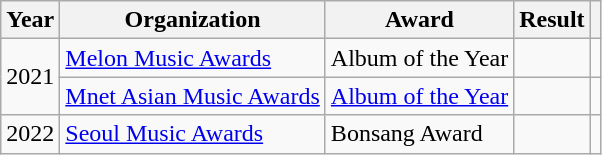<table class="wikitable plainrowheaders">
<tr align=center>
<th scope="col">Year</th>
<th scope="col">Organization</th>
<th scope="col">Award</th>
<th scope="col">Result</th>
<th scope="col"></th>
</tr>
<tr>
<td align="center" rowspan="2">2021</td>
<td><a href='#'>Melon Music Awards</a></td>
<td>Album of the Year</td>
<td></td>
<td style="text-align:center"></td>
</tr>
<tr>
<td><a href='#'>Mnet Asian Music Awards</a></td>
<td><a href='#'>Album of the Year</a></td>
<td></td>
<td style="text-align:center"></td>
</tr>
<tr>
<td align="center">2022</td>
<td><a href='#'>Seoul Music Awards</a></td>
<td>Bonsang Award</td>
<td></td>
<td style="text-align:center"></td>
</tr>
</table>
